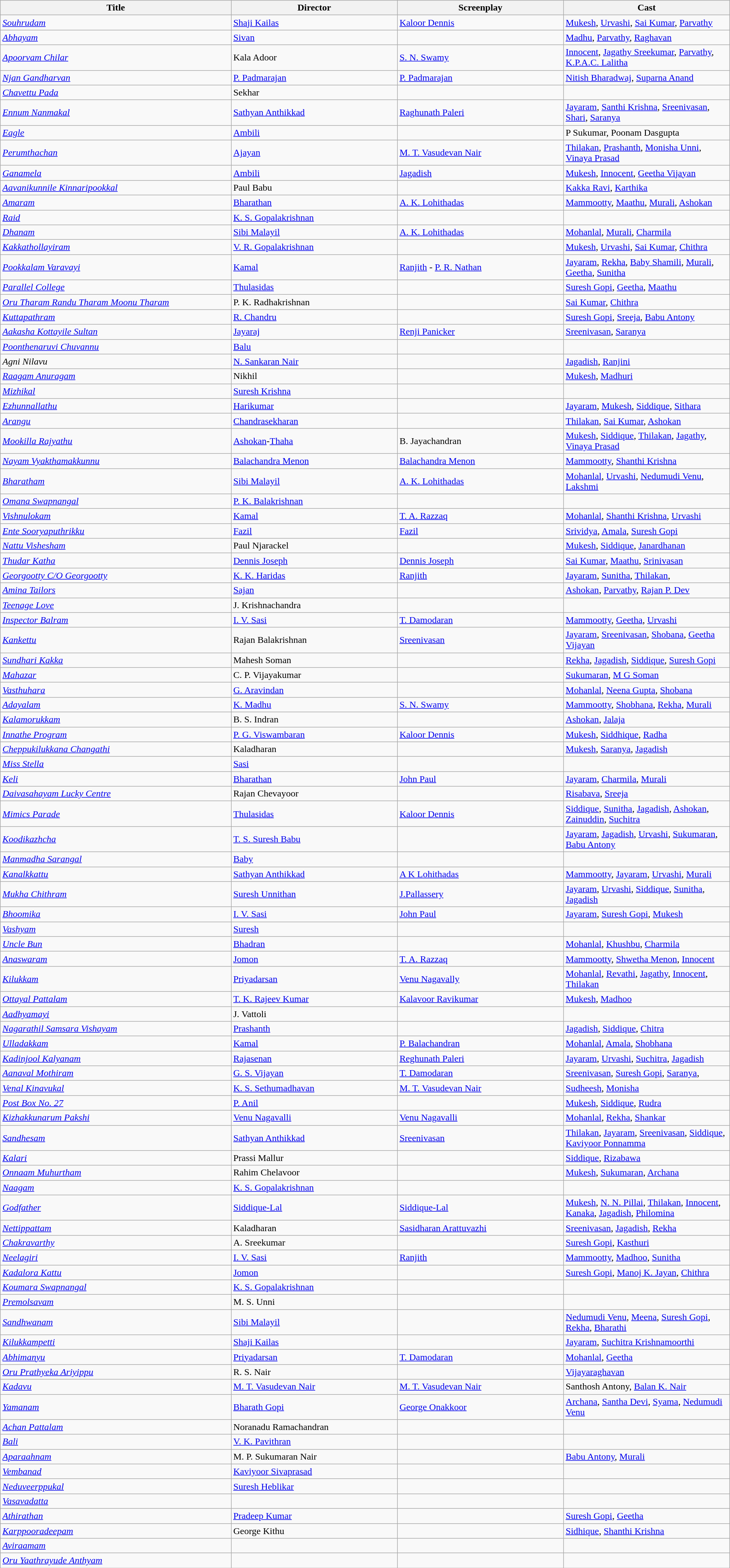<table class="wikitable sortable">
<tr>
<th style="width:25%;">Title</th>
<th style="width:18%;">Director</th>
<th style="width:18%;">Screenplay</th>
<th style="width:18%;">Cast</th>
</tr>
<tr>
<td><em><a href='#'>Souhrudam</a></em></td>
<td><a href='#'>Shaji Kailas</a></td>
<td><a href='#'>Kaloor Dennis</a></td>
<td><a href='#'>Mukesh</a>, <a href='#'>Urvashi</a>, <a href='#'>Sai Kumar</a>, <a href='#'>Parvathy</a></td>
</tr>
<tr>
<td><em><a href='#'>Abhayam</a></em></td>
<td><a href='#'>Sivan</a></td>
<td></td>
<td><a href='#'>Madhu</a>, <a href='#'>Parvathy</a>, <a href='#'>Raghavan</a></td>
</tr>
<tr>
<td><em><a href='#'>Apoorvam Chilar</a></em></td>
<td>Kala Adoor</td>
<td><a href='#'>S. N. Swamy</a></td>
<td><a href='#'>Innocent</a>, <a href='#'>Jagathy Sreekumar</a>, <a href='#'>Parvathy</a>, <a href='#'>K.P.A.C. Lalitha</a></td>
</tr>
<tr>
<td><em><a href='#'>Njan Gandharvan</a></em></td>
<td><a href='#'>P. Padmarajan</a></td>
<td><a href='#'>P. Padmarajan</a></td>
<td><a href='#'>Nitish Bharadwaj</a>, <a href='#'>Suparna Anand</a></td>
</tr>
<tr>
<td><em><a href='#'>Chavettu Pada</a></em></td>
<td>Sekhar</td>
<td></td>
<td></td>
</tr>
<tr>
<td><em><a href='#'>Ennum Nanmakal</a></em></td>
<td><a href='#'>Sathyan Anthikkad</a></td>
<td><a href='#'>Raghunath Paleri</a></td>
<td><a href='#'>Jayaram</a>, <a href='#'>Santhi Krishna</a>, <a href='#'>Sreenivasan</a>, <a href='#'>Shari</a>, <a href='#'>Saranya</a></td>
</tr>
<tr>
<td><em><a href='#'>Eagle</a></em></td>
<td><a href='#'>Ambili</a></td>
<td></td>
<td>P Sukumar, Poonam Dasgupta</td>
</tr>
<tr jagathy>
<td><em><a href='#'>Perumthachan</a></em></td>
<td><a href='#'>Ajayan</a></td>
<td><a href='#'>M. T. Vasudevan Nair</a></td>
<td><a href='#'>Thilakan</a>, <a href='#'>Prashanth</a>, <a href='#'>Monisha Unni</a>, <a href='#'>Vinaya Prasad</a></td>
</tr>
<tr>
<td><em><a href='#'>Ganamela</a></em></td>
<td><a href='#'>Ambili</a></td>
<td><a href='#'>Jagadish</a></td>
<td><a href='#'>Mukesh</a>, <a href='#'>Innocent</a>, <a href='#'>Geetha Vijayan</a></td>
</tr>
<tr>
<td><em><a href='#'>Aavanikunnile Kinnaripookkal</a></em></td>
<td>Paul Babu</td>
<td></td>
<td><a href='#'>Kakka Ravi</a>, <a href='#'>Karthika</a></td>
</tr>
<tr>
<td><em><a href='#'>Amaram</a></em></td>
<td><a href='#'>Bharathan</a></td>
<td><a href='#'>A. K. Lohithadas</a></td>
<td><a href='#'>Mammootty</a>, <a href='#'>Maathu</a>, <a href='#'>Murali</a>, <a href='#'>Ashokan</a></td>
</tr>
<tr>
<td><em><a href='#'>Raid</a></em></td>
<td><a href='#'>K. S. Gopalakrishnan</a></td>
<td></td>
<td></td>
</tr>
<tr>
<td><em><a href='#'>Dhanam</a></em></td>
<td><a href='#'>Sibi Malayil</a></td>
<td><a href='#'>A. K. Lohithadas</a></td>
<td><a href='#'>Mohanlal</a>, <a href='#'>Murali</a>, <a href='#'>Charmila</a></td>
</tr>
<tr>
<td><em><a href='#'>Kakkathollayiram</a></em></td>
<td><a href='#'>V. R. Gopalakrishnan</a></td>
<td></td>
<td><a href='#'>Mukesh</a>, <a href='#'>Urvashi</a>, <a href='#'>Sai Kumar</a>, <a href='#'>Chithra</a></td>
</tr>
<tr>
<td><em><a href='#'>Pookkalam Varavayi</a></em></td>
<td><a href='#'>Kamal</a></td>
<td><a href='#'>Ranjith</a> - <a href='#'>P. R. Nathan</a></td>
<td><a href='#'>Jayaram</a>, <a href='#'>Rekha</a>, <a href='#'>Baby Shamili</a>, <a href='#'>Murali</a>, <a href='#'>Geetha</a>, <a href='#'>Sunitha</a></td>
</tr>
<tr>
<td><em><a href='#'>Parallel College</a></em></td>
<td><a href='#'>Thulasidas</a></td>
<td></td>
<td><a href='#'>Suresh Gopi</a>, <a href='#'>Geetha</a>, <a href='#'>Maathu</a></td>
</tr>
<tr>
<td><em><a href='#'>Oru Tharam Randu Tharam Moonu Tharam</a></em></td>
<td>P. K. Radhakrishnan</td>
<td></td>
<td><a href='#'>Sai Kumar</a>, <a href='#'>Chithra</a></td>
</tr>
<tr Sai Kumar, innocent, mamukoya>
<td><em><a href='#'>Kuttapathram</a></em></td>
<td><a href='#'>R. Chandru</a></td>
<td></td>
<td><a href='#'>Suresh Gopi</a>, <a href='#'>Sreeja</a>, <a href='#'>Babu Antony</a></td>
</tr>
<tr>
<td><em><a href='#'>Aakasha Kottayile Sultan</a></em></td>
<td><a href='#'>Jayaraj</a></td>
<td><a href='#'>Renji Panicker</a></td>
<td><a href='#'>Sreenivasan</a>, <a href='#'>Saranya</a></td>
</tr>
<tr>
<td><em><a href='#'>Poonthenaruvi Chuvannu</a></em></td>
<td><a href='#'>Balu</a></td>
<td></td>
<td></td>
</tr>
<tr>
<td><em>Agni Nilavu</em></td>
<td><a href='#'>N. Sankaran Nair</a></td>
<td></td>
<td><a href='#'>Jagadish</a>, <a href='#'>Ranjini</a></td>
</tr>
<tr>
<td><em><a href='#'>Raagam Anuragam</a></em></td>
<td>Nikhil</td>
<td></td>
<td><a href='#'>Mukesh</a>, <a href='#'>Madhuri</a></td>
</tr>
<tr>
<td><em><a href='#'>Mizhikal</a></em></td>
<td><a href='#'>Suresh Krishna</a></td>
<td></td>
<td></td>
</tr>
<tr>
<td><em><a href='#'>Ezhunnallathu</a></em></td>
<td><a href='#'>Harikumar</a></td>
<td></td>
<td><a href='#'>Jayaram</a>, <a href='#'>Mukesh</a>, <a href='#'>Siddique</a>, <a href='#'>Sithara</a></td>
</tr>
<tr>
<td><em><a href='#'>Arangu</a></em></td>
<td><a href='#'>Chandrasekharan</a></td>
<td></td>
<td><a href='#'>Thilakan</a>, <a href='#'>Sai Kumar</a>, <a href='#'>Ashokan</a></td>
</tr>
<tr>
<td><em><a href='#'>Mookilla Rajyathu</a></em></td>
<td><a href='#'>Ashokan</a>-<a href='#'>Thaha</a></td>
<td>B. Jayachandran</td>
<td><a href='#'>Mukesh</a>, <a href='#'>Siddique</a>, <a href='#'>Thilakan</a>, <a href='#'>Jagathy</a>, <a href='#'>Vinaya Prasad</a></td>
</tr>
<tr>
<td><em><a href='#'>Nayam Vyakthamakkunnu</a></em></td>
<td><a href='#'>Balachandra Menon</a></td>
<td><a href='#'>Balachandra Menon</a></td>
<td><a href='#'>Mammootty</a>, <a href='#'>Shanthi Krishna</a></td>
</tr>
<tr>
<td><em><a href='#'>Bharatham</a></em></td>
<td><a href='#'>Sibi Malayil</a></td>
<td><a href='#'>A. K. Lohithadas</a></td>
<td><a href='#'>Mohanlal</a>, <a href='#'>Urvashi</a>, <a href='#'>Nedumudi Venu</a>, <a href='#'>Lakshmi</a></td>
</tr>
<tr>
<td><em><a href='#'>Omana Swapnangal</a></em></td>
<td><a href='#'>P. K. Balakrishnan</a></td>
<td></td>
<td></td>
</tr>
<tr>
<td><em><a href='#'>Vishnulokam</a></em></td>
<td><a href='#'>Kamal</a></td>
<td><a href='#'>T. A. Razzaq</a></td>
<td><a href='#'>Mohanlal</a>, <a href='#'>Shanthi Krishna</a>, <a href='#'>Urvashi</a></td>
</tr>
<tr>
<td><em><a href='#'>Ente Sooryaputhrikku</a></em></td>
<td><a href='#'>Fazil</a></td>
<td><a href='#'>Fazil</a></td>
<td><a href='#'>Srividya</a>, <a href='#'>Amala</a>, <a href='#'>Suresh Gopi</a></td>
</tr>
<tr>
<td><em><a href='#'>Nattu Vishesham</a></em></td>
<td>Paul Njarackel</td>
<td></td>
<td><a href='#'>Mukesh</a>, <a href='#'>Siddique</a>, <a href='#'>Janardhanan</a></td>
</tr>
<tr>
<td><em><a href='#'>Thudar Katha</a></em></td>
<td><a href='#'>Dennis Joseph</a></td>
<td><a href='#'>Dennis Joseph</a></td>
<td><a href='#'>Sai Kumar</a>, <a href='#'>Maathu</a>, <a href='#'>Srinivasan</a></td>
</tr>
<tr>
<td><em><a href='#'>Georgootty C/O Georgootty</a></em></td>
<td><a href='#'>K. K. Haridas</a></td>
<td><a href='#'>Ranjith</a></td>
<td><a href='#'>Jayaram</a>, <a href='#'>Sunitha</a>, <a href='#'>Thilakan</a>,</td>
</tr>
<tr>
<td><em><a href='#'>Amina Tailors</a></em></td>
<td><a href='#'>Sajan</a></td>
<td></td>
<td><a href='#'>Ashokan</a>, <a href='#'>Parvathy</a>, <a href='#'>Rajan P. Dev</a></td>
</tr>
<tr>
<td><em><a href='#'>Teenage Love</a></em></td>
<td>J. Krishnachandra</td>
<td></td>
<td></td>
</tr>
<tr>
<td><em><a href='#'>Inspector Balram</a></em></td>
<td><a href='#'>I. V. Sasi</a></td>
<td><a href='#'>T. Damodaran</a></td>
<td><a href='#'>Mammootty</a>, <a href='#'>Geetha</a>, <a href='#'>Urvashi</a></td>
</tr>
<tr>
<td><em><a href='#'>Kankettu</a></em></td>
<td>Rajan Balakrishnan</td>
<td><a href='#'>Sreenivasan</a></td>
<td><a href='#'>Jayaram</a>, <a href='#'>Sreenivasan</a>, <a href='#'>Shobana</a>, <a href='#'>Geetha Vijayan</a></td>
</tr>
<tr>
<td><em><a href='#'>Sundhari Kakka</a></em></td>
<td>Mahesh Soman</td>
<td></td>
<td><a href='#'>Rekha</a>, <a href='#'>Jagadish</a>, <a href='#'>Siddique</a>, <a href='#'>Suresh Gopi</a></td>
</tr>
<tr>
<td><em><a href='#'>Mahazar</a></em></td>
<td>C. P. Vijayakumar</td>
<td></td>
<td><a href='#'>Sukumaran</a>, <a href='#'>M G Soman</a></td>
</tr>
<tr>
<td><em><a href='#'>Vasthuhara</a></em></td>
<td><a href='#'>G. Aravindan</a></td>
<td></td>
<td><a href='#'>Mohanlal</a>, <a href='#'>Neena Gupta</a>, <a href='#'>Shobana</a></td>
</tr>
<tr>
<td><em><a href='#'>Adayalam</a></em></td>
<td><a href='#'>K. Madhu</a></td>
<td><a href='#'>S. N. Swamy</a></td>
<td><a href='#'>Mammootty</a>, <a href='#'>Shobhana</a>, <a href='#'>Rekha</a>, <a href='#'>Murali</a></td>
</tr>
<tr>
<td><em><a href='#'>Kalamorukkam</a></em></td>
<td>B. S. Indran</td>
<td></td>
<td><a href='#'>Ashokan</a>, <a href='#'>Jalaja</a></td>
</tr>
<tr>
<td><em><a href='#'>Innathe Program</a></em></td>
<td><a href='#'>P. G. Viswambaran</a></td>
<td><a href='#'>Kaloor Dennis</a></td>
<td><a href='#'>Mukesh</a>, <a href='#'>Siddhique</a>, <a href='#'>Radha</a></td>
</tr>
<tr>
<td><em><a href='#'>Cheppukilukkana Changathi</a></em></td>
<td>Kaladharan</td>
<td></td>
<td><a href='#'>Mukesh</a>, <a href='#'>Saranya</a>, <a href='#'>Jagadish</a></td>
</tr>
<tr>
<td><em><a href='#'>Miss Stella</a></em></td>
<td><a href='#'>Sasi</a></td>
<td></td>
<td></td>
</tr>
<tr>
<td><em><a href='#'>Keli</a></em></td>
<td><a href='#'>Bharathan</a></td>
<td><a href='#'>John Paul</a></td>
<td><a href='#'>Jayaram</a>, <a href='#'>Charmila</a>, <a href='#'>Murali</a></td>
</tr>
<tr>
<td><em><a href='#'>Daivasahayam Lucky Centre</a></em></td>
<td>Rajan Chevayoor</td>
<td></td>
<td><a href='#'>Risabava</a>, <a href='#'>Sreeja</a></td>
</tr>
<tr>
<td><em><a href='#'>Mimics Parade</a></em></td>
<td><a href='#'>Thulasidas</a></td>
<td><a href='#'>Kaloor Dennis</a></td>
<td><a href='#'>Siddique</a>, <a href='#'>Sunitha</a>, <a href='#'>Jagadish</a>, <a href='#'>Ashokan</a>, <a href='#'>Zainuddin</a>, <a href='#'>Suchitra</a></td>
</tr>
<tr>
<td><em><a href='#'>Koodikazhcha</a></em></td>
<td><a href='#'>T. S. Suresh Babu</a></td>
<td></td>
<td><a href='#'>Jayaram</a>, <a href='#'>Jagadish</a>, <a href='#'>Urvashi</a>, <a href='#'>Sukumaran</a>, <a href='#'>Babu Antony</a></td>
</tr>
<tr>
<td><em><a href='#'>Manmadha Sarangal</a></em></td>
<td><a href='#'>Baby</a></td>
<td></td>
<td></td>
</tr>
<tr>
<td><em><a href='#'>Kanalkkattu</a></em></td>
<td><a href='#'>Sathyan Anthikkad</a></td>
<td><a href='#'>A K Lohithadas</a></td>
<td><a href='#'>Mammootty</a>, <a href='#'>Jayaram</a>, <a href='#'>Urvashi</a>, <a href='#'>Murali</a></td>
</tr>
<tr>
<td><em><a href='#'>Mukha Chithram</a></em></td>
<td><a href='#'>Suresh Unnithan</a></td>
<td><a href='#'>J.Pallassery</a></td>
<td><a href='#'>Jayaram</a>, <a href='#'>Urvashi</a>, <a href='#'>Siddique</a>, <a href='#'>Sunitha</a>, <a href='#'>Jagadish</a></td>
</tr>
<tr>
<td><em><a href='#'>Bhoomika</a></em></td>
<td><a href='#'>I. V. Sasi</a></td>
<td><a href='#'>John Paul</a></td>
<td><a href='#'>Jayaram</a>, <a href='#'>Suresh Gopi</a>, <a href='#'>Mukesh</a></td>
</tr>
<tr>
<td><em><a href='#'>Vashyam</a></em></td>
<td><a href='#'>Suresh</a></td>
<td></td>
<td></td>
</tr>
<tr>
<td><em><a href='#'>Uncle Bun</a></em></td>
<td><a href='#'>Bhadran</a></td>
<td></td>
<td><a href='#'>Mohanlal</a>, <a href='#'>Khushbu</a>, <a href='#'>Charmila</a></td>
</tr>
<tr>
<td><em><a href='#'>Anaswaram</a></em></td>
<td><a href='#'>Jomon</a></td>
<td><a href='#'>T. A. Razzaq</a></td>
<td><a href='#'>Mammootty</a>, <a href='#'>Shwetha Menon</a>, <a href='#'>Innocent</a></td>
</tr>
<tr>
<td><em><a href='#'>Kilukkam</a></em></td>
<td><a href='#'>Priyadarsan</a></td>
<td><a href='#'>Venu Nagavally</a></td>
<td><a href='#'>Mohanlal</a>, <a href='#'>Revathi</a>, <a href='#'>Jagathy</a>, <a href='#'>Innocent</a>, <a href='#'>Thilakan</a></td>
</tr>
<tr>
<td><em><a href='#'>Ottayal Pattalam</a></em></td>
<td><a href='#'>T. K. Rajeev Kumar</a></td>
<td><a href='#'>Kalavoor Ravikumar</a></td>
<td><a href='#'>Mukesh</a>, <a href='#'>Madhoo</a></td>
</tr>
<tr>
<td><em><a href='#'>Aadhyamayi</a></em></td>
<td>J. Vattoli</td>
<td></td>
<td></td>
</tr>
<tr>
<td><em><a href='#'>Nagarathil Samsara Vishayam</a></em></td>
<td><a href='#'>Prashanth</a></td>
<td></td>
<td><a href='#'>Jagadish</a>, <a href='#'>Siddique</a>, <a href='#'>Chitra</a></td>
</tr>
<tr>
<td><em><a href='#'>Ulladakkam</a></em></td>
<td><a href='#'>Kamal</a></td>
<td><a href='#'>P. Balachandran</a></td>
<td><a href='#'>Mohanlal</a>, <a href='#'>Amala</a>, <a href='#'>Shobhana</a></td>
</tr>
<tr>
<td><em><a href='#'>Kadinjool Kalyanam</a></em></td>
<td><a href='#'>Rajasenan</a></td>
<td><a href='#'>Reghunath Paleri</a></td>
<td><a href='#'>Jayaram</a>, <a href='#'>Urvashi</a>, <a href='#'>Suchitra</a>, <a href='#'>Jagadish</a></td>
</tr>
<tr>
<td><em><a href='#'>Aanaval Mothiram</a></em></td>
<td><a href='#'>G. S. Vijayan</a></td>
<td><a href='#'>T. Damodaran</a></td>
<td><a href='#'>Sreenivasan</a>, <a href='#'>Suresh Gopi</a>, <a href='#'>Saranya</a>,</td>
</tr>
<tr>
<td><em><a href='#'>Venal Kinavukal</a></em></td>
<td><a href='#'>K. S. Sethumadhavan</a></td>
<td><a href='#'>M. T. Vasudevan Nair</a></td>
<td><a href='#'>Sudheesh</a>, <a href='#'>Monisha</a></td>
</tr>
<tr>
<td><em><a href='#'>Post Box No. 27</a></em></td>
<td><a href='#'>P. Anil</a></td>
<td></td>
<td><a href='#'>Mukesh</a>, <a href='#'>Siddique</a>, <a href='#'>Rudra</a></td>
</tr>
<tr>
<td><em><a href='#'>Kizhakkunarum Pakshi</a></em></td>
<td><a href='#'>Venu Nagavalli</a></td>
<td><a href='#'>Venu Nagavalli</a></td>
<td><a href='#'>Mohanlal</a>, <a href='#'>Rekha</a>, <a href='#'>Shankar</a></td>
</tr>
<tr>
<td><em><a href='#'>Sandhesam</a></em></td>
<td><a href='#'>Sathyan Anthikkad</a></td>
<td><a href='#'>Sreenivasan</a></td>
<td><a href='#'>Thilakan</a>, <a href='#'>Jayaram</a>, <a href='#'>Sreenivasan</a>, <a href='#'>Siddique</a>, <a href='#'>Kaviyoor Ponnamma</a></td>
</tr>
<tr>
<td><em><a href='#'>Kalari</a></em></td>
<td>Prassi Mallur</td>
<td></td>
<td><a href='#'>Siddique</a>, <a href='#'>Rizabawa</a></td>
</tr>
<tr jagadheesh, mamukoya>
<td><em><a href='#'>Onnaam Muhurtham</a></em></td>
<td>Rahim Chelavoor</td>
<td></td>
<td><a href='#'>Mukesh</a>, <a href='#'>Sukumaran</a>, <a href='#'>Archana</a></td>
</tr>
<tr>
<td><em><a href='#'>Naagam</a></em></td>
<td><a href='#'>K. S. Gopalakrishnan</a></td>
<td></td>
<td></td>
</tr>
<tr>
<td><em><a href='#'>Godfather</a></em></td>
<td><a href='#'>Siddique-Lal</a></td>
<td><a href='#'>Siddique-Lal</a></td>
<td><a href='#'>Mukesh</a>, <a href='#'>N. N. Pillai</a>, <a href='#'>Thilakan</a>, <a href='#'>Innocent</a>, <a href='#'>Kanaka</a>, <a href='#'>Jagadish</a>, <a href='#'>Philomina</a></td>
</tr>
<tr>
<td><em><a href='#'>Nettippattam</a></em></td>
<td>Kaladharan</td>
<td><a href='#'>Sasidharan Arattuvazhi</a></td>
<td><a href='#'>Sreenivasan</a>, <a href='#'>Jagadish</a>, <a href='#'>Rekha</a></td>
</tr>
<tr>
<td><em><a href='#'>Chakravarthy</a></em></td>
<td>A. Sreekumar</td>
<td></td>
<td><a href='#'>Suresh Gopi</a>, <a href='#'>Kasthuri</a></td>
</tr>
<tr>
<td><em><a href='#'>Neelagiri</a></em></td>
<td><a href='#'>I. V. Sasi</a></td>
<td><a href='#'>Ranjith</a></td>
<td><a href='#'>Mammootty</a>, <a href='#'>Madhoo</a>, <a href='#'>Sunitha</a></td>
</tr>
<tr>
<td><em><a href='#'>Kadalora Kattu</a></em></td>
<td><a href='#'>Jomon</a></td>
<td></td>
<td><a href='#'>Suresh Gopi</a>, <a href='#'>Manoj K. Jayan</a>, <a href='#'>Chithra</a></td>
</tr>
<tr>
<td><em><a href='#'>Koumara Swapnangal</a></em></td>
<td><a href='#'>K. S. Gopalakrishnan</a></td>
<td></td>
<td></td>
</tr>
<tr>
<td><em><a href='#'>Premolsavam</a></em></td>
<td>M. S. Unni</td>
<td></td>
<td></td>
</tr>
<tr>
<td><em><a href='#'>Sandhwanam</a></em></td>
<td><a href='#'>Sibi Malayil</a></td>
<td></td>
<td><a href='#'>Nedumudi Venu</a>, <a href='#'>Meena</a>, <a href='#'>Suresh Gopi</a>, <a href='#'>Rekha</a>, <a href='#'>Bharathi</a></td>
</tr>
<tr>
<td><em><a href='#'>Kilukkampetti</a></em></td>
<td><a href='#'>Shaji Kailas</a></td>
<td></td>
<td><a href='#'>Jayaram</a>, <a href='#'>Suchitra Krishnamoorthi</a></td>
</tr>
<tr>
<td><em><a href='#'>Abhimanyu</a></em></td>
<td><a href='#'>Priyadarsan</a></td>
<td><a href='#'>T. Damodaran</a></td>
<td><a href='#'>Mohanlal</a>, <a href='#'>Geetha</a></td>
</tr>
<tr>
<td><em><a href='#'>Oru Prathyeka Ariyippu</a></em></td>
<td>R. S. Nair</td>
<td></td>
<td><a href='#'>Vijayaraghavan</a></td>
</tr>
<tr>
<td><em><a href='#'>Kadavu</a></em></td>
<td><a href='#'>M. T. Vasudevan Nair</a></td>
<td><a href='#'>M. T. Vasudevan Nair</a></td>
<td>Santhosh Antony, <a href='#'>Balan K. Nair</a></td>
</tr>
<tr>
<td><em><a href='#'>Yamanam</a></em></td>
<td><a href='#'>Bharath Gopi</a></td>
<td><a href='#'>George Onakkoor</a></td>
<td><a href='#'>Archana</a>, <a href='#'>Santha Devi</a>, <a href='#'>Syama</a>, <a href='#'>Nedumudi Venu</a></td>
</tr>
<tr>
<td><em><a href='#'>Achan Pattalam</a></em></td>
<td>Noranadu Ramachandran</td>
<td></td>
<td></td>
</tr>
<tr>
<td><em><a href='#'>Bali</a></em></td>
<td><a href='#'>V. K. Pavithran</a></td>
<td></td>
<td></td>
</tr>
<tr>
<td><em><a href='#'>Aparaahnam</a></em></td>
<td>M. P. Sukumaran Nair</td>
<td></td>
<td><a href='#'>Babu Antony</a>, <a href='#'>Murali</a></td>
</tr>
<tr>
<td><em><a href='#'>Vembanad</a></em></td>
<td><a href='#'>Kaviyoor Sivaprasad</a></td>
<td></td>
<td></td>
</tr>
<tr>
<td><em><a href='#'>Neduveerppukal</a></em></td>
<td><a href='#'>Suresh Heblikar</a></td>
<td></td>
<td></td>
</tr>
<tr>
<td><em><a href='#'>Vasavadatta</a></em></td>
<td></td>
<td></td>
<td></td>
</tr>
<tr>
<td><em><a href='#'>Athirathan</a></em></td>
<td><a href='#'>Pradeep Kumar</a></td>
<td></td>
<td><a href='#'>Suresh Gopi</a>, <a href='#'>Geetha</a></td>
</tr>
<tr>
<td><em><a href='#'>Karppooradeepam</a></em></td>
<td>George Kithu</td>
<td></td>
<td><a href='#'>Sidhique</a>, <a href='#'>Shanthi Krishna</a></td>
</tr>
<tr>
<td><em><a href='#'>Aviraamam</a></em></td>
<td></td>
<td></td>
<td></td>
</tr>
<tr>
<td><em><a href='#'>Oru Yaathrayude Anthyam</a></em></td>
<td></td>
<td></td>
<td></td>
</tr>
</table>
